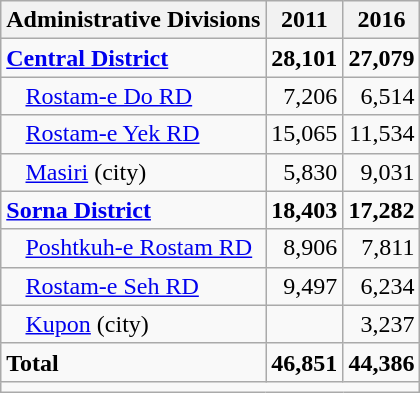<table class="wikitable">
<tr>
<th>Administrative Divisions</th>
<th>2011</th>
<th>2016</th>
</tr>
<tr>
<td><strong><a href='#'>Central District</a></strong></td>
<td style="text-align: right;"><strong>28,101</strong></td>
<td style="text-align: right;"><strong>27,079</strong></td>
</tr>
<tr>
<td style="padding-left: 1em;"><a href='#'>Rostam-e Do RD</a></td>
<td style="text-align: right;">7,206</td>
<td style="text-align: right;">6,514</td>
</tr>
<tr>
<td style="padding-left: 1em;"><a href='#'>Rostam-e Yek RD</a></td>
<td style="text-align: right;">15,065</td>
<td style="text-align: right;">11,534</td>
</tr>
<tr>
<td style="padding-left: 1em;"><a href='#'>Masiri</a> (city)</td>
<td style="text-align: right;">5,830</td>
<td style="text-align: right;">9,031</td>
</tr>
<tr>
<td><strong><a href='#'>Sorna District</a></strong></td>
<td style="text-align: right;"><strong>18,403</strong></td>
<td style="text-align: right;"><strong>17,282</strong></td>
</tr>
<tr>
<td style="padding-left: 1em;"><a href='#'>Poshtkuh-e Rostam RD</a></td>
<td style="text-align: right;">8,906</td>
<td style="text-align: right;">7,811</td>
</tr>
<tr>
<td style="padding-left: 1em;"><a href='#'>Rostam-e Seh RD</a></td>
<td style="text-align: right;">9,497</td>
<td style="text-align: right;">6,234</td>
</tr>
<tr>
<td style="padding-left: 1em;"><a href='#'>Kupon</a> (city)</td>
<td style="text-align: right;"></td>
<td style="text-align: right;">3,237</td>
</tr>
<tr>
<td><strong>Total</strong></td>
<td style="text-align: right;"><strong>46,851</strong></td>
<td style="text-align: right;"><strong>44,386</strong></td>
</tr>
<tr>
<td colspan=3></td>
</tr>
</table>
